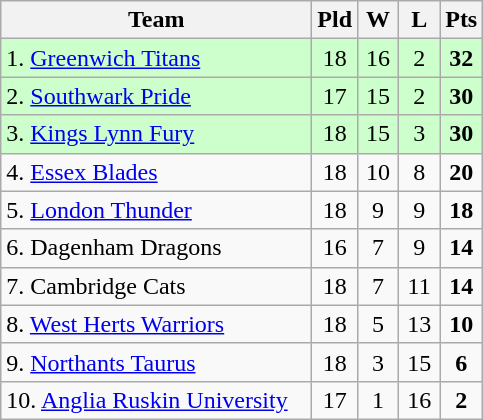<table class="wikitable" style="text-align: center;">
<tr>
<th style="width:200px;">Team</th>
<th style="width:20px;" abbr="Played">Pld</th>
<th style="width:20px;" abbr="Won">W</th>
<th style="width:20px;" abbr="Lost">L</th>
<th style="width:20px;" abbr="Points">Pts</th>
</tr>
<tr style="background:#cfc;">
<td style="text-align:left;">1. <a href='#'>Greenwich Titans</a></td>
<td>18</td>
<td>16</td>
<td>2</td>
<td><strong>32</strong></td>
</tr>
<tr style="background:#cfc;">
<td style="text-align:left;">2. <a href='#'>Southwark Pride</a></td>
<td>17</td>
<td>15</td>
<td>2</td>
<td><strong>30</strong></td>
</tr>
<tr style="background:#cfc;">
<td style="text-align:left;">3. <a href='#'>Kings Lynn Fury</a></td>
<td>18</td>
<td>15</td>
<td>3</td>
<td><strong>30</strong></td>
</tr>
<tr style="background:;">
<td style="text-align:left;">4. <a href='#'>Essex Blades</a></td>
<td>18</td>
<td>10</td>
<td>8</td>
<td><strong>20</strong></td>
</tr>
<tr style="background: ;">
<td style="text-align:left;">5. <a href='#'>London Thunder</a></td>
<td>18</td>
<td>9</td>
<td>9</td>
<td><strong>18</strong></td>
</tr>
<tr style="background:;">
<td style="text-align:left;">6. Dagenham Dragons</td>
<td>16</td>
<td>7</td>
<td>9</td>
<td><strong>14</strong></td>
</tr>
<tr style="background: ;">
<td style="text-align:left;">7. Cambridge Cats</td>
<td>18</td>
<td>7</td>
<td>11</td>
<td><strong>14</strong></td>
</tr>
<tr style="background: ;">
<td style="text-align:left;">8. <a href='#'>West Herts Warriors</a></td>
<td>18</td>
<td>5</td>
<td>13</td>
<td><strong>10</strong></td>
</tr>
<tr style="background: ;">
<td style="text-align:left;">9. <a href='#'>Northants Taurus</a></td>
<td>18</td>
<td>3</td>
<td>15</td>
<td><strong>6</strong></td>
</tr>
<tr style="background: ;">
<td style="text-align:left;">10. <a href='#'>Anglia Ruskin University</a></td>
<td>17</td>
<td>1</td>
<td>16</td>
<td><strong>2</strong></td>
</tr>
</table>
